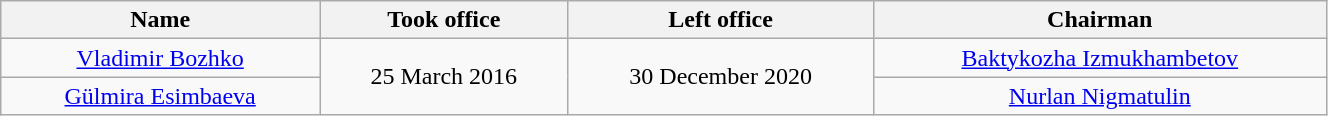<table class="wikitable" width="70%">
<tr>
<th>Name</th>
<th>Took office</th>
<th>Left office</th>
<th>Chairman</th>
</tr>
<tr>
<td align="center"><a href='#'>Vladimir Bozhko</a></td>
<td rowspan="2" align="center">25 March 2016</td>
<td rowspan="2" align="center">30 December 2020</td>
<td align="center"><a href='#'>Baktykozha Izmukhambetov</a></td>
</tr>
<tr>
<td align="center"><a href='#'>Gülmira Esimbaeva</a></td>
<td align="center"><a href='#'>Nurlan Nigmatulin</a></td>
</tr>
</table>
